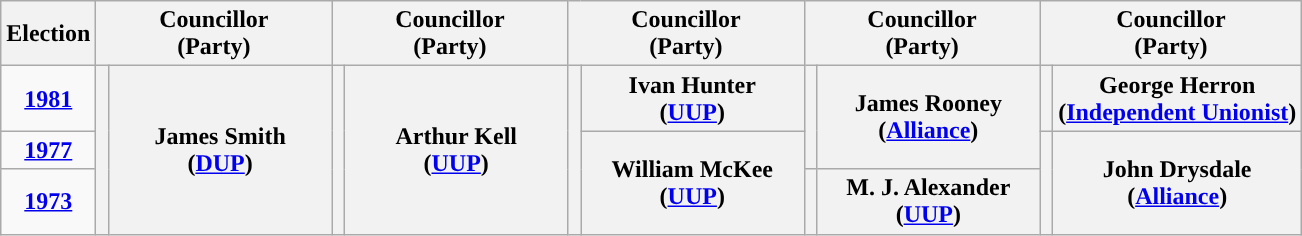<table class="wikitable" style="text-align:center">
<tr>
<th scope="col" width="50">Election</th>
<th scope="col" width="150" colspan = "2">Councillor<br> (Party)</th>
<th scope="col" width="150" colspan = "2">Councillor<br> (Party)</th>
<th scope="col" width="150" colspan = "2">Councillor<br> (Party)</th>
<th scope="col" width="150" colspan = "2">Councillor<br> (Party)</th>
<th scope="col" width="150" colspan = "2">Councillor<br> (Party)</th>
</tr>
<tr>
<td><strong><a href='#'>1981</a></strong></td>
<th rowspan="3" width="1" style="background-color: "></th>
<th rowspan = "3">James Smith <br> (<a href='#'>DUP</a>)</th>
<th rowspan="3" width="1" style="background-color: "></th>
<th rowspan = "3">Arthur Kell <br> (<a href='#'>UUP</a>)</th>
<th rowspan="3" width="1" style="background-color: "></th>
<th rowspan = "1">Ivan Hunter <br> (<a href='#'>UUP</a>)</th>
<th rowspan="2" width="1" style="background-color: "></th>
<th rowspan = "2">James Rooney <br> (<a href='#'>Alliance</a>)</th>
<th rowspan="1" width="1" style="background-color: "></th>
<th rowspan = "1">George Herron <br> (<a href='#'>Independent Unionist</a>)</th>
</tr>
<tr>
<td><strong><a href='#'>1977</a></strong></td>
<th rowspan = "2">William McKee <br> (<a href='#'>UUP</a>)</th>
<th rowspan="2" width="1" style="background-color: "></th>
<th rowspan = "2">John Drysdale <br> (<a href='#'>Alliance</a>)</th>
</tr>
<tr>
<td><strong><a href='#'>1973</a></strong></td>
<th rowspan="1" width="1" style="background-color: "></th>
<th rowspan = "1">M. J. Alexander <br> (<a href='#'>UUP</a>)</th>
</tr>
</table>
